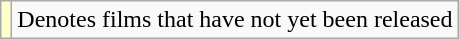<table class="wikitable sortable">
<tr>
<td style="background:#ffc;"></td>
<td>Denotes films that have not yet been released</td>
</tr>
</table>
